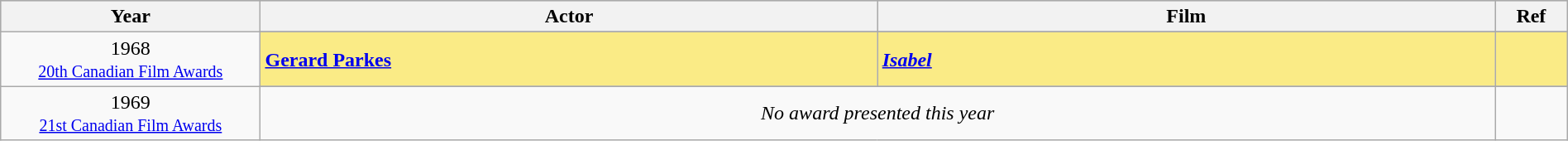<table class="wikitable" style="width:100%;">
<tr style="background:#bebebe;">
<th style="width:8%;">Year</th>
<th style="width:19%;">Actor</th>
<th style="width:19%;">Film</th>
<th style="width:2%;">Ref</th>
</tr>
<tr>
<td rowspan=2 align="center">1968<br><small><a href='#'>20th Canadian Film Awards</a></small></td>
</tr>
<tr style="background:#FAEB86;">
<td><strong><a href='#'>Gerard Parkes</a></strong></td>
<td><strong><em><a href='#'>Isabel</a></em></strong></td>
<td></td>
</tr>
<tr>
<td rowspan=2 align="center">1969<br><small><a href='#'>21st Canadian Film Awards</a></small></td>
</tr>
<tr>
<td colspan=2 align=center><em>No award presented this year</em></td>
<td></td>
</tr>
</table>
